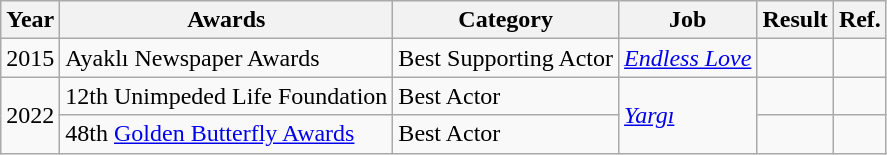<table class="wikitable">
<tr>
<th>Year</th>
<th>Awards</th>
<th>Category</th>
<th>Job</th>
<th>Result</th>
<th>Ref.</th>
</tr>
<tr>
<td>2015</td>
<td>Ayaklı Newspaper Awards</td>
<td>Best Supporting Actor</td>
<td><em><a href='#'>Endless Love</a></em></td>
<td></td>
<td></td>
</tr>
<tr>
<td rowspan="2">2022</td>
<td>12th Unimpeded Life Foundation</td>
<td>Best Actor</td>
<td rowspan="2"><em><a href='#'>Yargı</a></em></td>
<td></td>
<td></td>
</tr>
<tr>
<td>48th <a href='#'>Golden Butterfly Awards</a></td>
<td>Best Actor</td>
<td></td>
<td></td>
</tr>
</table>
